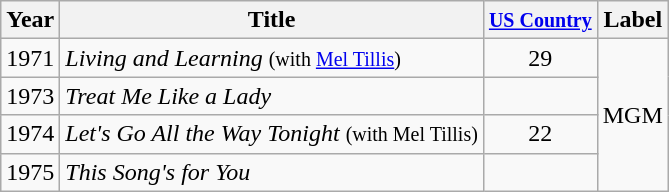<table class="wikitable">
<tr>
<th>Year</th>
<th>Title</th>
<th><small><a href='#'>US Country</a></small></th>
<th>Label</th>
</tr>
<tr>
<td>1971</td>
<td><em>Living and Learning</em> <small>(with <a href='#'>Mel Tillis</a>)</small></td>
<td align="center">29</td>
<td rowspan="4">MGM</td>
</tr>
<tr>
<td>1973</td>
<td><em>Treat Me Like a Lady</em></td>
<td align="center"></td>
</tr>
<tr>
<td>1974</td>
<td><em>Let's Go All the Way Tonight</em> <small>(with Mel Tillis)</small></td>
<td align="center">22</td>
</tr>
<tr>
<td>1975</td>
<td><em>This Song's for You</em></td>
<td align="center"></td>
</tr>
</table>
